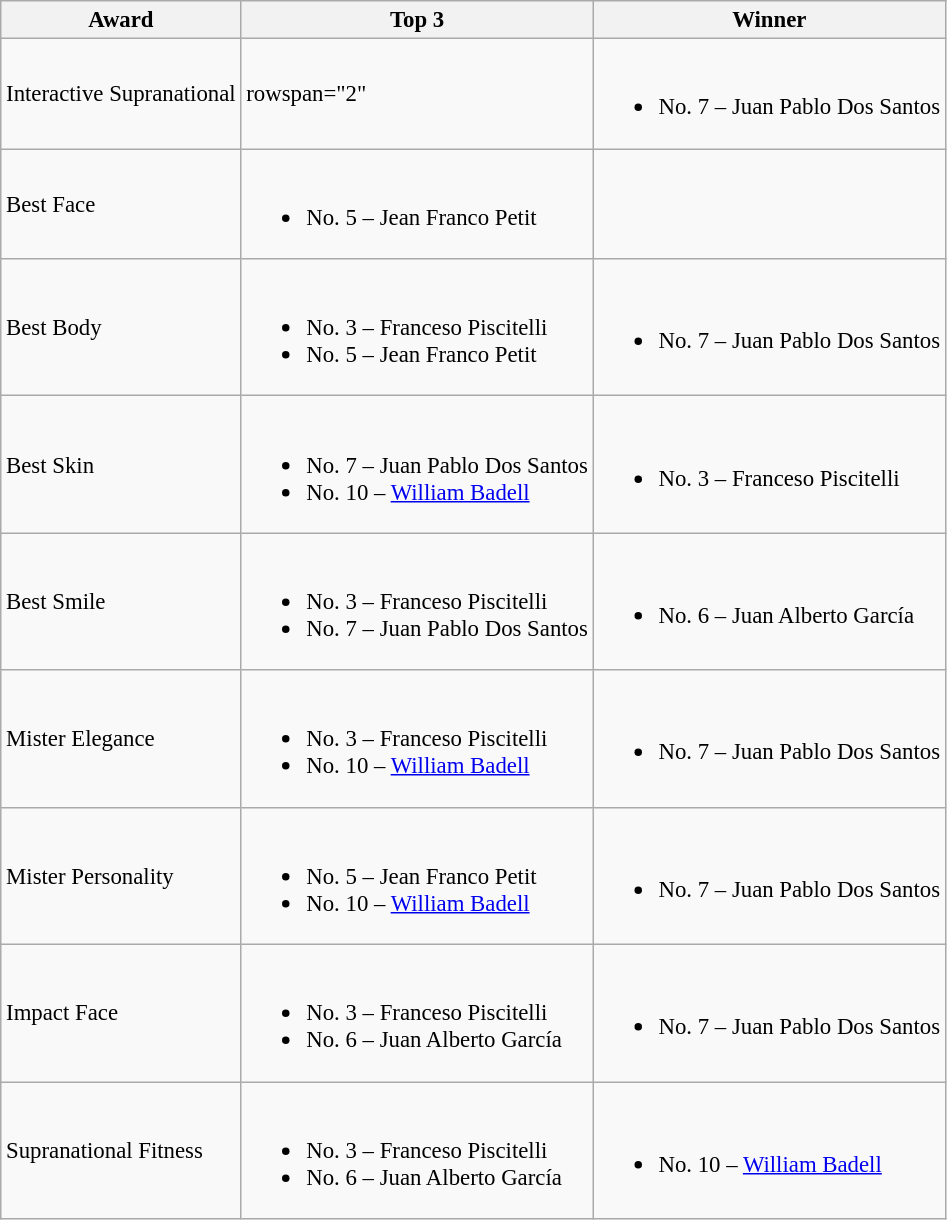<table class="wikitable sortable" style="font-size: 95%;">
<tr>
<th>Award</th>
<th>Top 3</th>
<th>Winner</th>
</tr>
<tr>
<td>Interactive Supranational</td>
<td>rowspan="2" </td>
<td><br><ul><li>No. 7 – Juan Pablo Dos Santos</li></ul></td>
</tr>
<tr>
<td>Best Face</td>
<td><br><ul><li>No. 5 – Jean Franco Petit</li></ul></td>
</tr>
<tr>
<td>Best Body</td>
<td><br><ul><li>No. 3 – Franceso Piscitelli</li><li>No. 5 – Jean Franco Petit</li></ul></td>
<td><br><ul><li>No. 7 – Juan Pablo Dos Santos</li></ul></td>
</tr>
<tr>
<td>Best Skin</td>
<td><br><ul><li>No. 7 – Juan Pablo Dos Santos</li><li>No. 10 – <a href='#'>William Badell</a></li></ul></td>
<td><br><ul><li>No. 3 – Franceso Piscitelli</li></ul></td>
</tr>
<tr>
<td>Best Smile</td>
<td><br><ul><li>No. 3 – Franceso Piscitelli</li><li>No. 7 – Juan Pablo Dos Santos</li></ul></td>
<td><br><ul><li>No. 6 – Juan Alberto García</li></ul></td>
</tr>
<tr>
<td>Mister Elegance</td>
<td><br><ul><li>No. 3 – Franceso Piscitelli</li><li>No. 10 – <a href='#'>William Badell</a></li></ul></td>
<td><br><ul><li>No. 7 – Juan Pablo Dos Santos</li></ul></td>
</tr>
<tr>
<td>Mister Personality</td>
<td><br><ul><li>No. 5 – Jean Franco Petit</li><li>No. 10 – <a href='#'>William Badell</a></li></ul></td>
<td><br><ul><li>No. 7 – Juan Pablo Dos Santos</li></ul></td>
</tr>
<tr>
<td>Impact Face</td>
<td><br><ul><li>No. 3 – Franceso Piscitelli</li><li>No. 6 – Juan Alberto García</li></ul></td>
<td><br><ul><li>No. 7 – Juan Pablo Dos Santos</li></ul></td>
</tr>
<tr>
<td>Supranational Fitness</td>
<td><br><ul><li>No. 3 – Franceso Piscitelli</li><li>No. 6 – Juan Alberto García</li></ul></td>
<td><br><ul><li>No. 10 – <a href='#'>William Badell</a></li></ul></td>
</tr>
</table>
